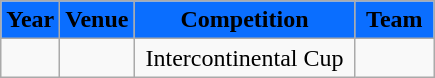<table class="wikitable">
<tr>
<th style="background:#0A6EFF"><span>Year</span></th>
<th style="background:#0A6EFF"><span>Venue</span></th>
<th style="background:#0A6EFF"><span>Competition</span></th>
<th style="background:#0A6EFF"><span> Team </span></th>
</tr>
<tr>
<td>  </td>
<td>  </td>
<td> Intercontinental Cup </td>
<td style="text-align:center"></td>
</tr>
</table>
